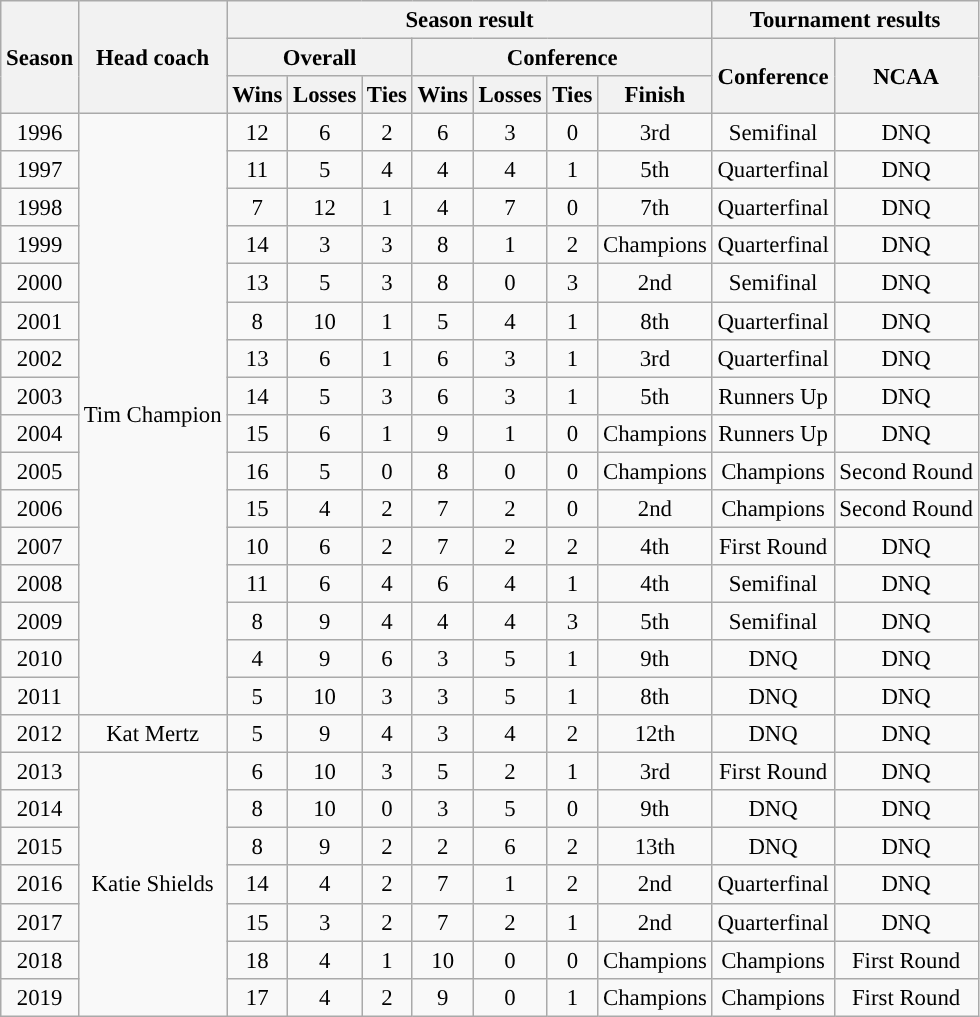<table class="wikitable" style="font-size: 95%; text-align:center;">
<tr>
<th rowspan="3">Season</th>
<th rowspan="3">Head coach</th>
<th colspan="7">Season result</th>
<th colspan="2">Tournament results</th>
</tr>
<tr>
<th colspan="3">Overall</th>
<th colspan="4">Conference</th>
<th rowspan="2">Conference</th>
<th rowspan="2">NCAA</th>
</tr>
<tr>
<th>Wins</th>
<th>Losses</th>
<th>Ties</th>
<th>Wins</th>
<th>Losses</th>
<th>Ties</th>
<th>Finish</th>
</tr>
<tr>
<td>1996</td>
<td rowspan="16">Tim Champion</td>
<td>12</td>
<td>6</td>
<td>2</td>
<td>6</td>
<td>3</td>
<td>0</td>
<td>3rd</td>
<td>Semifinal</td>
<td>DNQ</td>
</tr>
<tr>
<td>1997</td>
<td>11</td>
<td>5</td>
<td>4</td>
<td>4</td>
<td>4</td>
<td>1</td>
<td>5th</td>
<td>Quarterfinal</td>
<td>DNQ</td>
</tr>
<tr>
<td>1998</td>
<td>7</td>
<td>12</td>
<td>1</td>
<td>4</td>
<td>7</td>
<td>0</td>
<td>7th</td>
<td>Quarterfinal</td>
<td>DNQ</td>
</tr>
<tr>
<td>1999</td>
<td>14</td>
<td>3</td>
<td>3</td>
<td>8</td>
<td>1</td>
<td>2</td>
<td>Champions</td>
<td>Quarterfinal</td>
<td>DNQ</td>
</tr>
<tr>
<td>2000</td>
<td>13</td>
<td>5</td>
<td>3</td>
<td>8</td>
<td>0</td>
<td>3</td>
<td>2nd</td>
<td>Semifinal</td>
<td>DNQ</td>
</tr>
<tr>
<td>2001</td>
<td>8</td>
<td>10</td>
<td>1</td>
<td>5</td>
<td>4</td>
<td>1</td>
<td>8th</td>
<td>Quarterfinal</td>
<td>DNQ</td>
</tr>
<tr>
<td>2002</td>
<td>13</td>
<td>6</td>
<td>1</td>
<td>6</td>
<td>3</td>
<td>1</td>
<td>3rd</td>
<td>Quarterfinal</td>
<td>DNQ</td>
</tr>
<tr>
<td>2003</td>
<td>14</td>
<td>5</td>
<td>3</td>
<td>6</td>
<td>3</td>
<td>1</td>
<td>5th</td>
<td>Runners Up</td>
<td>DNQ</td>
</tr>
<tr>
<td>2004</td>
<td>15</td>
<td>6</td>
<td>1</td>
<td>9</td>
<td>1</td>
<td>0</td>
<td>Champions</td>
<td>Runners Up</td>
<td>DNQ</td>
</tr>
<tr>
<td>2005</td>
<td>16</td>
<td>5</td>
<td>0</td>
<td>8</td>
<td>0</td>
<td>0</td>
<td>Champions</td>
<td>Champions</td>
<td>Second Round</td>
</tr>
<tr>
<td>2006</td>
<td>15</td>
<td>4</td>
<td>2</td>
<td>7</td>
<td>2</td>
<td>0</td>
<td>2nd</td>
<td>Champions</td>
<td>Second Round</td>
</tr>
<tr>
<td>2007</td>
<td>10</td>
<td>6</td>
<td>2</td>
<td>7</td>
<td>2</td>
<td>2</td>
<td>4th</td>
<td>First Round</td>
<td>DNQ</td>
</tr>
<tr>
<td>2008</td>
<td>11</td>
<td>6</td>
<td>4</td>
<td>6</td>
<td>4</td>
<td>1</td>
<td>4th</td>
<td>Semifinal</td>
<td>DNQ</td>
</tr>
<tr>
<td>2009</td>
<td>8</td>
<td>9</td>
<td>4</td>
<td>4</td>
<td>4</td>
<td>3</td>
<td>5th</td>
<td>Semifinal</td>
<td>DNQ</td>
</tr>
<tr>
<td>2010</td>
<td>4</td>
<td>9</td>
<td>6</td>
<td>3</td>
<td>5</td>
<td>1</td>
<td>9th</td>
<td>DNQ</td>
<td>DNQ</td>
</tr>
<tr>
<td>2011</td>
<td>5</td>
<td>10</td>
<td>3</td>
<td>3</td>
<td>5</td>
<td>1</td>
<td>8th</td>
<td>DNQ</td>
<td>DNQ</td>
</tr>
<tr>
<td>2012</td>
<td>Kat Mertz</td>
<td>5</td>
<td>9</td>
<td>4</td>
<td>3</td>
<td>4</td>
<td>2</td>
<td>12th</td>
<td>DNQ</td>
<td>DNQ</td>
</tr>
<tr>
<td>2013</td>
<td rowspan="7">Katie Shields</td>
<td>6</td>
<td>10</td>
<td>3</td>
<td>5</td>
<td>2</td>
<td>1</td>
<td>3rd</td>
<td>First Round</td>
<td>DNQ</td>
</tr>
<tr>
<td>2014</td>
<td>8</td>
<td>10</td>
<td>0</td>
<td>3</td>
<td>5</td>
<td>0</td>
<td>9th</td>
<td>DNQ</td>
<td>DNQ</td>
</tr>
<tr>
<td>2015</td>
<td>8</td>
<td>9</td>
<td>2</td>
<td>2</td>
<td>6</td>
<td>2</td>
<td>13th</td>
<td>DNQ</td>
<td>DNQ</td>
</tr>
<tr>
<td>2016</td>
<td>14</td>
<td>4</td>
<td>2</td>
<td>7</td>
<td>1</td>
<td>2</td>
<td>2nd</td>
<td>Quarterfinal</td>
<td>DNQ</td>
</tr>
<tr>
<td>2017</td>
<td>15</td>
<td>3</td>
<td>2</td>
<td>7</td>
<td>2</td>
<td>1</td>
<td>2nd</td>
<td>Quarterfinal</td>
<td>DNQ</td>
</tr>
<tr>
<td>2018</td>
<td>18</td>
<td>4</td>
<td>1</td>
<td>10</td>
<td>0</td>
<td>0</td>
<td>Champions</td>
<td>Champions</td>
<td>First Round</td>
</tr>
<tr>
<td>2019</td>
<td>17</td>
<td>4</td>
<td>2</td>
<td>9</td>
<td>0</td>
<td>1</td>
<td>Champions</td>
<td>Champions</td>
<td>First Round</td>
</tr>
</table>
